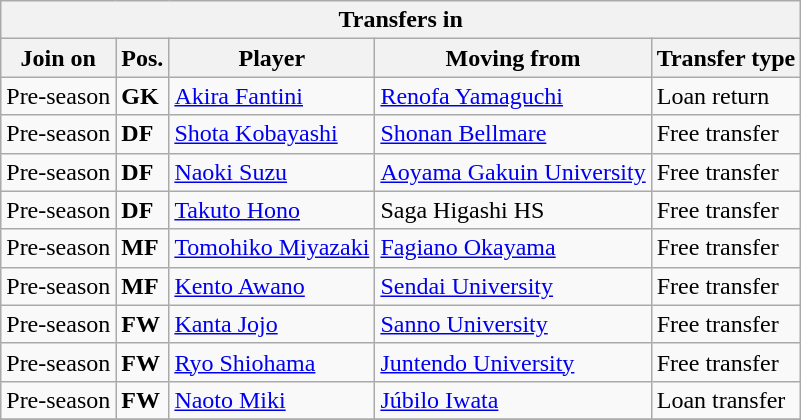<table class="wikitable sortable" style=“text-align:left;>
<tr>
<th colspan="5">Transfers in</th>
</tr>
<tr>
<th>Join on</th>
<th>Pos.</th>
<th>Player</th>
<th>Moving from</th>
<th>Transfer type</th>
</tr>
<tr>
<td>Pre-season</td>
<td><strong>GK</strong></td>
<td> <a href='#'>Akira Fantini</a></td>
<td> <a href='#'>Renofa Yamaguchi</a></td>
<td>Loan return</td>
</tr>
<tr>
<td>Pre-season</td>
<td><strong>DF</strong></td>
<td> <a href='#'>Shota Kobayashi</a></td>
<td> <a href='#'>Shonan Bellmare</a></td>
<td>Free transfer</td>
</tr>
<tr>
<td>Pre-season</td>
<td><strong>DF</strong></td>
<td> <a href='#'>Naoki Suzu</a></td>
<td> <a href='#'>Aoyama Gakuin University</a></td>
<td>Free transfer</td>
</tr>
<tr>
<td>Pre-season</td>
<td><strong>DF</strong></td>
<td> <a href='#'>Takuto Hono</a></td>
<td> Saga Higashi HS</td>
<td>Free transfer</td>
</tr>
<tr>
<td>Pre-season</td>
<td><strong>MF</strong></td>
<td> <a href='#'>Tomohiko Miyazaki</a></td>
<td> <a href='#'>Fagiano Okayama</a></td>
<td>Free transfer</td>
</tr>
<tr>
<td>Pre-season</td>
<td><strong>MF</strong></td>
<td> <a href='#'>Kento Awano</a></td>
<td> <a href='#'>Sendai University</a></td>
<td>Free transfer</td>
</tr>
<tr>
<td>Pre-season</td>
<td><strong>FW</strong></td>
<td> <a href='#'>Kanta Jojo</a></td>
<td> <a href='#'>Sanno University</a></td>
<td>Free transfer</td>
</tr>
<tr>
<td>Pre-season</td>
<td><strong>FW</strong></td>
<td> <a href='#'>Ryo Shiohama</a></td>
<td> <a href='#'>Juntendo University</a></td>
<td>Free transfer</td>
</tr>
<tr>
<td>Pre-season</td>
<td><strong>FW</strong></td>
<td> <a href='#'>Naoto Miki</a></td>
<td> <a href='#'>Júbilo Iwata</a></td>
<td>Loan transfer</td>
</tr>
<tr>
</tr>
</table>
